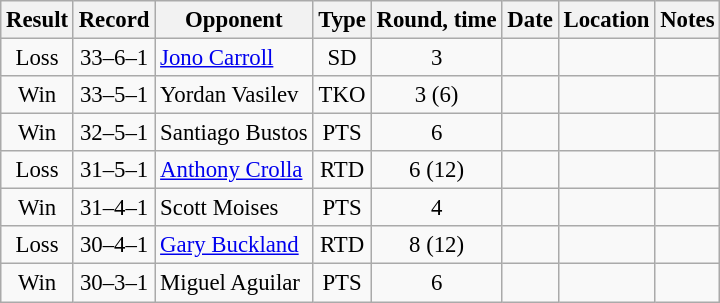<table class="wikitable" style="text-align:center; font-size:95%">
<tr>
<th>Result</th>
<th>Record</th>
<th>Opponent</th>
<th>Type</th>
<th>Round, time</th>
<th>Date</th>
<th>Location</th>
<th>Notes</th>
</tr>
<tr>
<td>Loss</td>
<td>33–6–1</td>
<td style="text-align:left;"> <a href='#'>Jono Carroll</a></td>
<td>SD</td>
<td>3</td>
<td></td>
<td style="text-align:left;"> </td>
<td></td>
</tr>
<tr>
<td>Win</td>
<td>33–5–1</td>
<td style="text-align:left;"> Yordan Vasilev</td>
<td>TKO</td>
<td>3 (6)</td>
<td></td>
<td style="text-align:left;"> </td>
<td></td>
</tr>
<tr>
<td>Win</td>
<td>32–5–1</td>
<td style="text-align:left;"> Santiago Bustos</td>
<td>PTS</td>
<td>6</td>
<td></td>
<td style="text-align:left;"> </td>
<td></td>
</tr>
<tr>
<td>Loss</td>
<td>31–5–1</td>
<td style="text-align:left;"> <a href='#'>Anthony Crolla</a></td>
<td>RTD</td>
<td>6 (12)</td>
<td></td>
<td style="text-align:left;"> </td>
<td style="text-align:left;"></td>
</tr>
<tr>
<td>Win</td>
<td>31–4–1</td>
<td style="text-align:left;"> Scott Moises</td>
<td>PTS</td>
<td>4</td>
<td></td>
<td style="text-align:left;"> </td>
<td></td>
</tr>
<tr>
<td>Loss</td>
<td>30–4–1</td>
<td style="text-align:left;"> <a href='#'>Gary Buckland</a></td>
<td>RTD</td>
<td>8 (12)</td>
<td></td>
<td style="text-align:left;"> </td>
<td></td>
</tr>
<tr>
<td>Win</td>
<td>30–3–1</td>
<td style="text-align:left;"> Miguel Aguilar</td>
<td>PTS</td>
<td>6</td>
<td></td>
<td style="text-align:left;"> </td>
<td style="text-align:left;"></td>
</tr>
</table>
